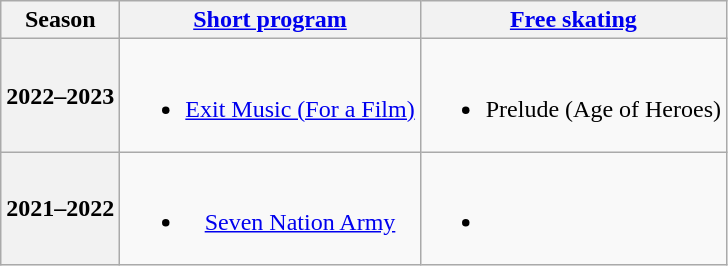<table class=wikitable style=text-align:center>
<tr>
<th>Season</th>
<th><a href='#'>Short program</a></th>
<th><a href='#'>Free skating</a></th>
</tr>
<tr>
<th>2022–2023 <br> </th>
<td><br><ul><li><a href='#'>Exit Music (For a Film)</a> <br></li></ul></td>
<td><br><ul><li>Prelude (Age of Heroes) <br></li></ul></td>
</tr>
<tr>
<th>2021–2022</th>
<td><br><ul><li><a href='#'>Seven Nation Army</a> <br></li></ul></td>
<td><br><ul><li></li></ul></td>
</tr>
</table>
